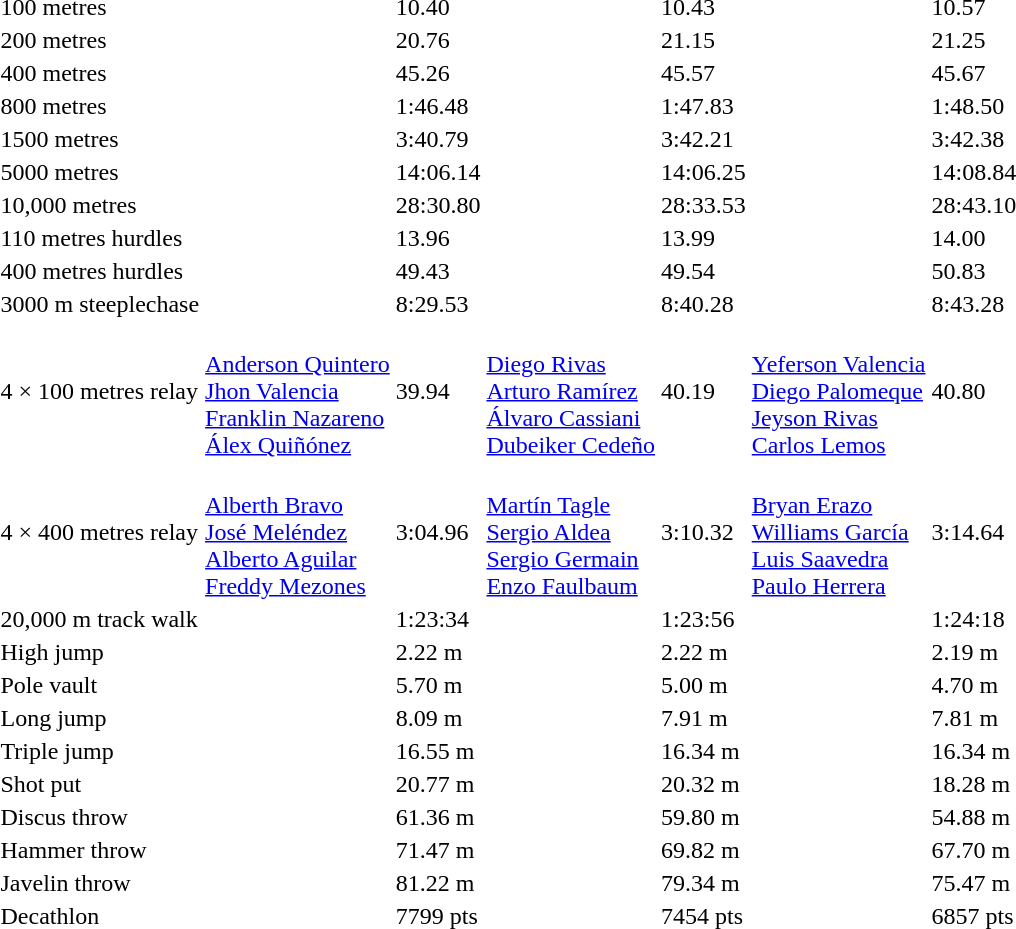<table>
<tr>
<td>100 metres</td>
<td></td>
<td>10.40</td>
<td></td>
<td>10.43</td>
<td></td>
<td>10.57</td>
</tr>
<tr>
<td>200 metres</td>
<td></td>
<td>20.76</td>
<td></td>
<td>21.15</td>
<td></td>
<td>21.25</td>
</tr>
<tr>
<td>400 metres</td>
<td></td>
<td>45.26</td>
<td></td>
<td>45.57</td>
<td></td>
<td>45.67</td>
</tr>
<tr>
<td>800 metres</td>
<td></td>
<td>1:46.48</td>
<td></td>
<td>1:47.83</td>
<td></td>
<td>1:48.50</td>
</tr>
<tr>
<td>1500 metres</td>
<td></td>
<td>3:40.79</td>
<td></td>
<td>3:42.21</td>
<td></td>
<td>3:42.38 </td>
</tr>
<tr>
<td>5000 metres</td>
<td></td>
<td>14:06.14</td>
<td></td>
<td>14:06.25</td>
<td></td>
<td>14:08.84</td>
</tr>
<tr>
<td>10,000 metres</td>
<td></td>
<td>28:30.80 </td>
<td></td>
<td>28:33.53</td>
<td></td>
<td>28:43.10 </td>
</tr>
<tr>
<td>110 metres hurdles</td>
<td></td>
<td>13.96</td>
<td></td>
<td>13.99</td>
<td></td>
<td>14.00</td>
</tr>
<tr>
<td>400 metres hurdles</td>
<td></td>
<td>49.43</td>
<td></td>
<td>49.54</td>
<td></td>
<td>50.83</td>
</tr>
<tr>
<td>3000 m steeplechase</td>
<td></td>
<td>8:29.53 </td>
<td></td>
<td>8:40.28</td>
<td></td>
<td>8:43.28</td>
</tr>
<tr>
<td>4 × 100 metres relay</td>
<td><br><a href='#'>Anderson Quintero</a><br><a href='#'>Jhon Valencia</a><br><a href='#'>Franklin Nazareno</a><br><a href='#'>Álex Quiñónez</a></td>
<td>39.94</td>
<td><br><a href='#'>Diego Rivas</a><br><a href='#'>Arturo Ramírez</a><br><a href='#'>Álvaro Cassiani</a><br><a href='#'>Dubeiker Cedeño</a></td>
<td>40.19</td>
<td><br><a href='#'>Yeferson Valencia</a><br><a href='#'>Diego Palomeque</a><br><a href='#'>Jeyson Rivas</a><br><a href='#'>Carlos Lemos</a></td>
<td>40.80</td>
</tr>
<tr>
<td>4 × 400 metres relay</td>
<td><br><a href='#'>Alberth Bravo</a><br><a href='#'>José Meléndez</a><br><a href='#'>Alberto Aguilar</a><br><a href='#'>Freddy Mezones</a></td>
<td>3:04.96</td>
<td><br><a href='#'>Martín Tagle</a><br><a href='#'>Sergio Aldea</a><br><a href='#'>Sergio Germain</a><br><a href='#'>Enzo Faulbaum</a></td>
<td>3:10.32</td>
<td><br><a href='#'>Bryan Erazo</a><br><a href='#'>Williams García</a><br><a href='#'>Luis Saavedra</a><br><a href='#'>Paulo Herrera</a></td>
<td>3:14.64</td>
</tr>
<tr>
<td>20,000 m track walk</td>
<td></td>
<td>1:23:34 </td>
<td></td>
<td>1:23:56</td>
<td></td>
<td>1:24:18</td>
</tr>
<tr>
<td>High jump</td>
<td></td>
<td>2.22 m</td>
<td></td>
<td>2.22 m</td>
<td></td>
<td>2.19 m</td>
</tr>
<tr>
<td>Pole vault</td>
<td></td>
<td>5.70 m</td>
<td></td>
<td>5.00 m</td>
<td></td>
<td>4.70 m</td>
</tr>
<tr>
<td>Long jump</td>
<td></td>
<td>8.09 m </td>
<td></td>
<td>7.91 m </td>
<td></td>
<td>7.81 m</td>
</tr>
<tr>
<td>Triple jump</td>
<td></td>
<td>16.55 m</td>
<td></td>
<td>16.34 m</td>
<td></td>
<td>16.34 m</td>
</tr>
<tr>
<td>Shot put</td>
<td></td>
<td>20.77 m</td>
<td></td>
<td>20.32 m</td>
<td></td>
<td>18.28 m</td>
</tr>
<tr>
<td>Discus throw</td>
<td></td>
<td>61.36 m</td>
<td></td>
<td>59.80 m</td>
<td></td>
<td>54.88 m</td>
</tr>
<tr>
<td>Hammer throw</td>
<td></td>
<td>71.47 m</td>
<td></td>
<td>69.82 m</td>
<td></td>
<td>67.70 m</td>
</tr>
<tr>
<td>Javelin throw</td>
<td></td>
<td>81.22 m  </td>
<td></td>
<td>79.34 m</td>
<td></td>
<td>75.47 m</td>
</tr>
<tr>
<td>Decathlon</td>
<td></td>
<td>7799 pts</td>
<td></td>
<td>7454 pts</td>
<td></td>
<td>6857 pts</td>
</tr>
</table>
